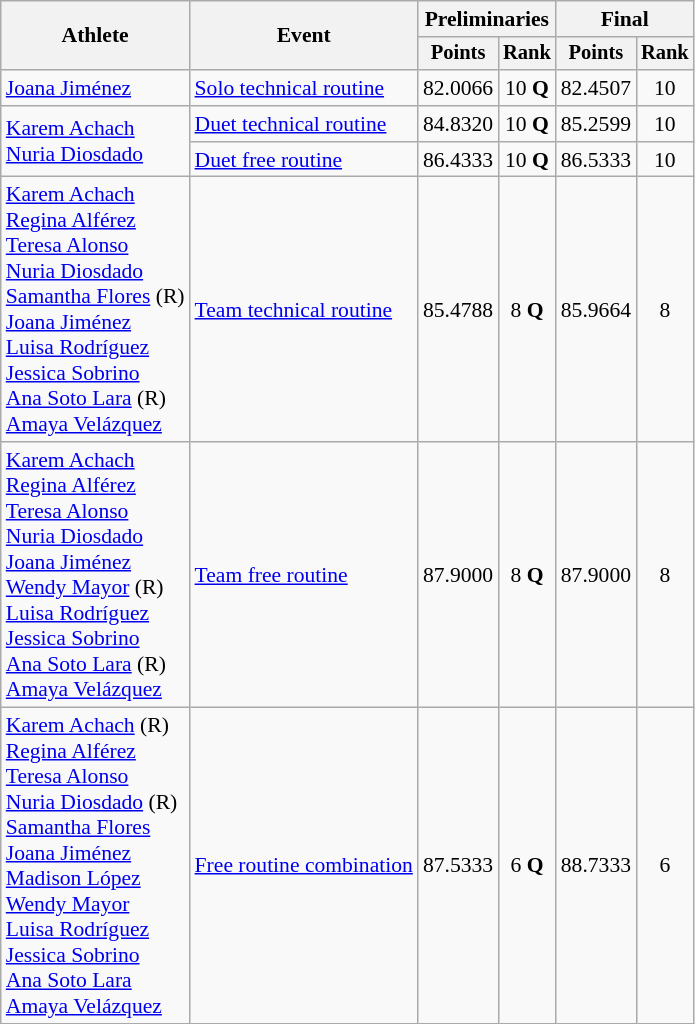<table class=wikitable style="font-size:90%">
<tr>
<th rowspan="2">Athlete</th>
<th rowspan="2">Event</th>
<th colspan="2">Preliminaries</th>
<th colspan="2">Final</th>
</tr>
<tr style="font-size:95%">
<th>Points</th>
<th>Rank</th>
<th>Points</th>
<th>Rank</th>
</tr>
<tr align=center>
<td align=left><a href='#'>Joana Jiménez</a></td>
<td align=left><a href='#'>Solo technical routine</a></td>
<td>82.0066</td>
<td>10 <strong>Q</strong></td>
<td>82.4507</td>
<td>10</td>
</tr>
<tr align=center>
<td align=left rowspan=2><a href='#'>Karem Achach</a><br><a href='#'>Nuria Diosdado</a></td>
<td align=left><a href='#'>Duet technical routine</a></td>
<td>84.8320</td>
<td>10 <strong>Q</strong></td>
<td>85.2599</td>
<td>10</td>
</tr>
<tr align=center>
<td align=left><a href='#'>Duet free routine</a></td>
<td>86.4333</td>
<td>10 <strong>Q</strong></td>
<td>86.5333</td>
<td>10</td>
</tr>
<tr align=center>
<td align=left><a href='#'>Karem Achach</a><br><a href='#'>Regina Alférez</a><br><a href='#'>Teresa Alonso</a><br><a href='#'>Nuria Diosdado</a><br><a href='#'>Samantha Flores</a> (R)<br><a href='#'>Joana Jiménez</a><br><a href='#'>Luisa Rodríguez</a><br><a href='#'>Jessica Sobrino</a><br><a href='#'>Ana Soto Lara</a> (R)<br><a href='#'>Amaya Velázquez</a></td>
<td align=left><a href='#'>Team technical routine</a></td>
<td>85.4788</td>
<td>8 <strong>Q</strong></td>
<td>85.9664</td>
<td>8</td>
</tr>
<tr align=center>
<td align=left><a href='#'>Karem Achach</a><br><a href='#'>Regina Alférez</a><br><a href='#'>Teresa Alonso</a><br><a href='#'>Nuria Diosdado</a><br><a href='#'>Joana Jiménez</a><br><a href='#'>Wendy Mayor</a> (R)<br><a href='#'>Luisa Rodríguez</a><br><a href='#'>Jessica Sobrino</a><br><a href='#'>Ana Soto Lara</a> (R)<br><a href='#'>Amaya Velázquez</a></td>
<td align=left><a href='#'>Team free routine</a></td>
<td>87.9000</td>
<td>8 <strong>Q</strong></td>
<td>87.9000</td>
<td>8</td>
</tr>
<tr align=center>
<td align=left><a href='#'>Karem Achach</a> (R)<br><a href='#'>Regina Alférez</a><br><a href='#'>Teresa Alonso</a><br><a href='#'>Nuria Diosdado</a> (R)<br><a href='#'>Samantha Flores</a><br><a href='#'>Joana Jiménez</a><br><a href='#'>Madison López</a><br><a href='#'>Wendy Mayor</a><br><a href='#'>Luisa Rodríguez</a><br><a href='#'>Jessica Sobrino</a><br><a href='#'>Ana Soto Lara</a><br><a href='#'>Amaya Velázquez</a></td>
<td align=left><a href='#'>Free routine combination</a></td>
<td>87.5333</td>
<td>6 <strong>Q</strong></td>
<td>88.7333</td>
<td>6</td>
</tr>
</table>
